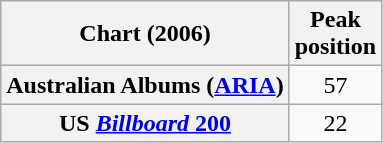<table class="wikitable sortable plainrowheaders">
<tr>
<th>Chart (2006)</th>
<th>Peak<br>position</th>
</tr>
<tr>
<th scope="row">Australian Albums (<a href='#'>ARIA</a>)</th>
<td style="text-align:center;">57</td>
</tr>
<tr>
<th scope="row">US <a href='#'><em>Billboard</em> 200</a></th>
<td style="text-align:center;">22</td>
</tr>
</table>
